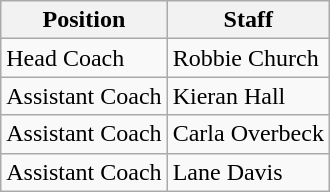<table class="wikitable">
<tr>
<th>Position</th>
<th>Staff</th>
</tr>
<tr>
<td>Head Coach</td>
<td>Robbie Church</td>
</tr>
<tr>
<td>Assistant Coach</td>
<td>Kieran Hall</td>
</tr>
<tr>
<td>Assistant Coach</td>
<td>Carla Overbeck</td>
</tr>
<tr>
<td>Assistant Coach</td>
<td>Lane Davis</td>
</tr>
</table>
